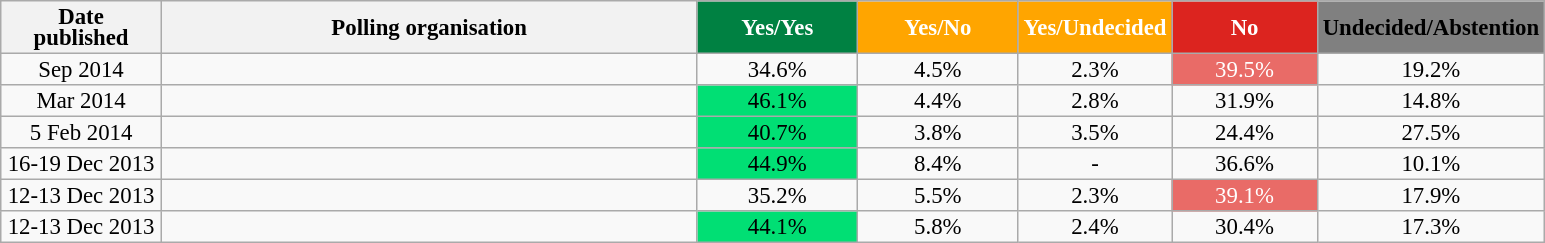<table class="wikitable sortable" style="text-align:center;font-size:95%;line-height:14px">
<tr>
<th ! style="width:100px;">Date<br>published</th>
<th style="width:350px;">Polling organisation</th>
<th class="unsortable" style="background:#008142; color:white; width:100px;">Yes/Yes</th>
<th class="unsortable"  style="background:orange; color:white; width:100px;">Yes/No</th>
<th class="unsortable"  style="background:orange; color:white; width:90px;">Yes/Undecided</th>
<th class="unsortable"  style="background:#dc241f; color:white; width:90px;">No</th>
<th class="unsortable" style="background:grey; color:black; width:80px;">Undecided/Abstention</th>
</tr>
<tr>
<td data-sort-value="2014-09">Sep 2014</td>
<td></td>
<td>34.6%</td>
<td>4.5%</td>
<td>2.3%</td>
<td style="background:#e96b67; color:white;">39.5%</td>
<td>19.2%</td>
</tr>
<tr>
<td data-sort-value="2014-03">Mar 2014</td>
<td></td>
<td style="background:#01DF74;">46.1%</td>
<td>4.4%</td>
<td>2.8%</td>
<td>31.9%</td>
<td>14.8%</td>
</tr>
<tr>
<td data-sort-value="2014-02-05">5 Feb 2014</td>
<td> </td>
<td style="background:#01DF74;">40.7%</td>
<td>3.8%</td>
<td>3.5%</td>
<td>24.4%</td>
<td>27.5%</td>
</tr>
<tr>
<td data-sort-value="2013-12-19">16-19 Dec 2013</td>
<td></td>
<td style="background:#01DF74;">44.9%</td>
<td>8.4%</td>
<td>-</td>
<td>36.6%</td>
<td>10.1%</td>
</tr>
<tr>
<td data-sort-value="2013-12-13">12-13 Dec 2013</td>
<td></td>
<td>35.2%</td>
<td>5.5%</td>
<td>2.3%</td>
<td style="background:#e96b67; color:white;">39.1%</td>
<td>17.9%</td>
</tr>
<tr>
<td data-sort-value="2013-12-13">12-13 Dec 2013</td>
<td></td>
<td style="background:#01DF74;">44.1%</td>
<td>5.8%</td>
<td>2.4%</td>
<td>30.4%</td>
<td>17.3%</td>
</tr>
</table>
